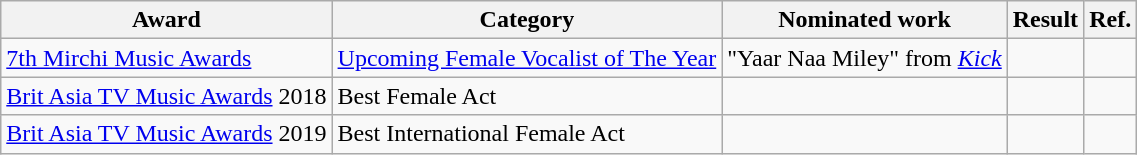<table class="wikitable sortable">
<tr>
<th>Award</th>
<th>Category</th>
<th>Nominated work</th>
<th>Result</th>
<th>Ref.</th>
</tr>
<tr>
<td><a href='#'>7th Mirchi Music Awards</a></td>
<td><a href='#'>Upcoming Female Vocalist of The Year</a></td>
<td>"Yaar Naa Miley" from <em><a href='#'>Kick</a></em></td>
<td></td>
<td></td>
</tr>
<tr>
<td><a href='#'>Brit Asia TV Music Awards</a> 2018</td>
<td>Best Female Act</td>
<td></td>
<td></td>
<td></td>
</tr>
<tr>
<td><a href='#'>Brit Asia TV Music Awards</a> 2019</td>
<td>Best International Female Act</td>
<td></td>
<td></td>
<td></td>
</tr>
</table>
